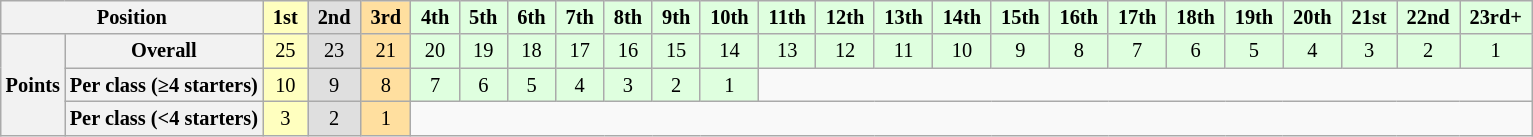<table class="wikitable" style="font-size: 85%;">
<tr>
<th colspan=2>Position</th>
<td style="background:#ffffbf;"> <strong>1st</strong> </td>
<td style="background:#dfdfdf;"> <strong>2nd</strong> </td>
<td style="background:#ffdf9f;"> <strong>3rd</strong> </td>
<td style="background:#dfffdf;"> <strong>4th</strong> </td>
<td style="background:#dfffdf;"> <strong>5th</strong> </td>
<td style="background:#dfffdf;"> <strong>6th</strong> </td>
<td style="background:#dfffdf;"> <strong>7th</strong> </td>
<td style="background:#dfffdf;"> <strong>8th</strong> </td>
<td style="background:#dfffdf;"> <strong>9th</strong> </td>
<td style="background:#dfffdf;"> <strong>10th</strong> </td>
<td style="background:#dfffdf;"> <strong>11th</strong> </td>
<td style="background:#dfffdf;"> <strong>12th</strong> </td>
<td style="background:#dfffdf;"> <strong>13th</strong> </td>
<td style="background:#dfffdf;"> <strong>14th</strong> </td>
<td style="background:#dfffdf;"> <strong>15th</strong> </td>
<td style="background:#dfffdf;"> <strong>16th</strong> </td>
<td style="background:#dfffdf;"> <strong>17th</strong> </td>
<td style="background:#dfffdf;"> <strong>18th</strong> </td>
<td style="background:#dfffdf;"> <strong>19th</strong> </td>
<td style="background:#dfffdf;"> <strong>20th</strong> </td>
<td style="background:#dfffdf;"> <strong>21st</strong> </td>
<td style="background:#dfffdf;"> <strong>22nd</strong> </td>
<td style="background:#dfffdf;"> <strong>23rd+</strong> </td>
</tr>
<tr align="center">
<th rowspan=3>Points</th>
<th>Overall</th>
<td style="background:#ffffbf;">25</td>
<td style="background:#dfdfdf;">23</td>
<td style="background:#ffdf9f;">21</td>
<td style="background:#dfffdf;">20</td>
<td style="background:#dfffdf;">19</td>
<td style="background:#dfffdf;">18</td>
<td style="background:#dfffdf;">17</td>
<td style="background:#dfffdf;">16</td>
<td style="background:#dfffdf;">15</td>
<td style="background:#dfffdf;">14</td>
<td style="background:#dfffdf;">13</td>
<td style="background:#dfffdf;">12</td>
<td style="background:#dfffdf;">11</td>
<td style="background:#dfffdf;">10</td>
<td style="background:#dfffdf;">9</td>
<td style="background:#dfffdf;">8</td>
<td style="background:#dfffdf;">7</td>
<td style="background:#dfffdf;">6</td>
<td style="background:#dfffdf;">5</td>
<td style="background:#dfffdf;">4</td>
<td style="background:#dfffdf;">3</td>
<td style="background:#dfffdf;">2</td>
<td style="background:#dfffdf;">1</td>
</tr>
<tr align="center">
<th>Per class (≥4 starters)</th>
<td style="background:#ffffbf;">10</td>
<td style="background:#dfdfdf;">9</td>
<td style="background:#ffdf9f;">8</td>
<td style="background:#dfffdf;">7</td>
<td style="background:#dfffdf;">6</td>
<td style="background:#dfffdf;">5</td>
<td style="background:#dfffdf;">4</td>
<td style="background:#dfffdf;">3</td>
<td style="background:#dfffdf;">2</td>
<td style="background:#dfffdf;">1</td>
<td colspan=13></td>
</tr>
<tr align="center">
<th>Per class (<4 starters)</th>
<td style="background:#ffffbf;">3</td>
<td style="background:#dfdfdf;">2</td>
<td style="background:#ffdf9f;">1</td>
<td colspan=20></td>
</tr>
</table>
